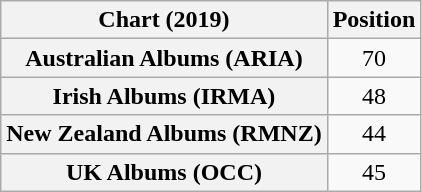<table class="wikitable sortable plainrowheaders" style="text-align:center">
<tr>
<th scope="col">Chart (2019)</th>
<th scope="col">Position</th>
</tr>
<tr>
<th scope="row">Australian Albums (ARIA)</th>
<td>70</td>
</tr>
<tr>
<th scope="row">Irish Albums (IRMA)</th>
<td>48</td>
</tr>
<tr>
<th scope="row">New Zealand Albums (RMNZ)</th>
<td>44</td>
</tr>
<tr>
<th scope="row">UK Albums (OCC)</th>
<td>45</td>
</tr>
</table>
